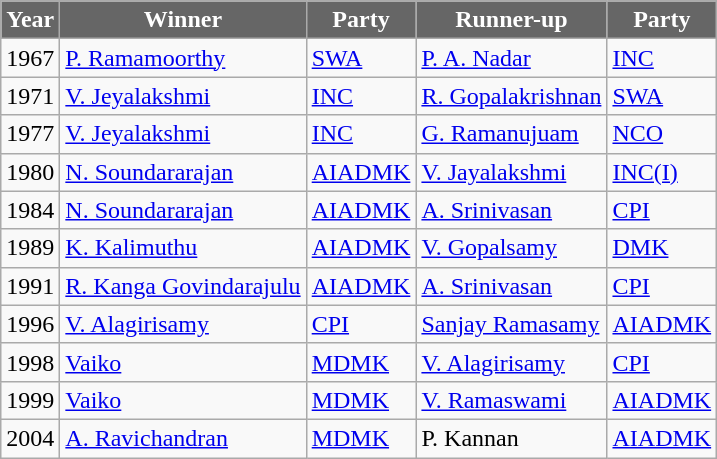<table class="wikitable sortable">
<tr>
<th style="background-color:#666666; color:white">Year</th>
<th style="background-color:#666666; color:white">Winner</th>
<th style="background-color:#666666; color:white">Party</th>
<th style="background-color:#666666; color:white">Runner-up</th>
<th style="background-color:#666666; color:white">Party</th>
</tr>
<tr --->
<td>1967</td>
<td><a href='#'>P. Ramamoorthy</a></td>
<td><a href='#'>SWA</a></td>
<td><a href='#'>P. A. Nadar</a></td>
<td><a href='#'>INC</a></td>
</tr>
<tr --->
<td>1971</td>
<td><a href='#'>V. Jeyalakshmi</a></td>
<td><a href='#'>INC</a></td>
<td><a href='#'>R. Gopalakrishnan</a></td>
<td><a href='#'>SWA</a></td>
</tr>
<tr --->
<td>1977</td>
<td><a href='#'>V. Jeyalakshmi</a></td>
<td><a href='#'>INC</a></td>
<td><a href='#'>G. Ramanujuam</a></td>
<td><a href='#'>NCO</a></td>
</tr>
<tr --->
<td>1980</td>
<td><a href='#'>N. Soundararajan</a></td>
<td><a href='#'>AIADMK</a></td>
<td><a href='#'>V. Jayalakshmi</a></td>
<td><a href='#'>INC(I)</a></td>
</tr>
<tr --->
<td>1984</td>
<td><a href='#'>N. Soundararajan</a></td>
<td><a href='#'>AIADMK</a></td>
<td><a href='#'>A. Srinivasan</a></td>
<td><a href='#'>CPI</a></td>
</tr>
<tr --->
<td>1989</td>
<td><a href='#'>K. Kalimuthu</a></td>
<td><a href='#'>AIADMK</a></td>
<td><a href='#'>V. Gopalsamy</a></td>
<td><a href='#'>DMK</a></td>
</tr>
<tr --->
<td>1991</td>
<td><a href='#'>R. Kanga Govindarajulu</a></td>
<td><a href='#'>AIADMK</a></td>
<td><a href='#'>A. Srinivasan</a></td>
<td><a href='#'>CPI</a></td>
</tr>
<tr --->
<td>1996</td>
<td><a href='#'>V. Alagirisamy</a></td>
<td><a href='#'>CPI</a></td>
<td><a href='#'>Sanjay Ramasamy</a></td>
<td><a href='#'>AIADMK</a></td>
</tr>
<tr --->
<td>1998</td>
<td><a href='#'>Vaiko</a></td>
<td><a href='#'>MDMK</a></td>
<td><a href='#'>V. Alagirisamy</a></td>
<td><a href='#'>CPI</a></td>
</tr>
<tr --->
<td>1999</td>
<td><a href='#'>Vaiko</a></td>
<td><a href='#'>MDMK</a></td>
<td><a href='#'>V. Ramaswami</a></td>
<td><a href='#'>AIADMK</a></td>
</tr>
<tr --->
<td>2004</td>
<td><a href='#'>A. Ravichandran</a></td>
<td><a href='#'>MDMK</a></td>
<td>P. Kannan</td>
<td><a href='#'>AIADMK</a></td>
</tr>
</table>
